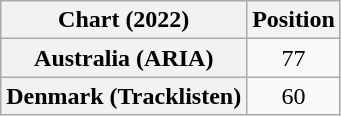<table class="wikitable sortable plainrowheaders" style="text-align:center">
<tr>
<th scope="col">Chart (2022)</th>
<th scope="col">Position</th>
</tr>
<tr>
<th scope="row">Australia (ARIA)</th>
<td>77</td>
</tr>
<tr>
<th scope="row">Denmark (Tracklisten)</th>
<td>60</td>
</tr>
</table>
